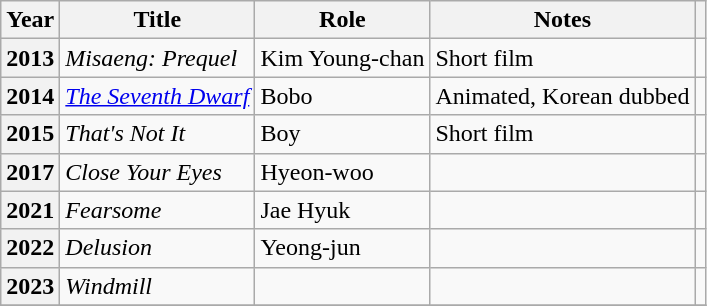<table class="wikitable  plainrowheaders">
<tr>
<th scope="col">Year</th>
<th scope="col">Title</th>
<th scope="col">Role</th>
<th scope="col">Notes</th>
<th scope="col" class="unsortable"></th>
</tr>
<tr>
<th scope="row">2013</th>
<td><em>Misaeng: Prequel</em></td>
<td>Kim Young-chan</td>
<td>Short film</td>
<td></td>
</tr>
<tr>
<th scope="row">2014</th>
<td><em><a href='#'>The Seventh Dwarf</a></em></td>
<td>Bobo</td>
<td>Animated, Korean dubbed</td>
<td></td>
</tr>
<tr>
<th scope="row">2015</th>
<td><em>That's Not It</em></td>
<td>Boy</td>
<td>Short film</td>
<td></td>
</tr>
<tr>
<th scope="row">2017</th>
<td><em>Close Your Eyes</em></td>
<td>Hyeon-woo</td>
<td></td>
<td></td>
</tr>
<tr>
<th scope="row">2021</th>
<td><em>Fearsome</em></td>
<td>Jae Hyuk</td>
<td></td>
<td></td>
</tr>
<tr>
<th scope="row">2022</th>
<td><em>Delusion</em></td>
<td>Yeong-jun</td>
<td></td>
<td></td>
</tr>
<tr>
<th scope="row">2023</th>
<td><em>Windmill</em></td>
<td></td>
<td></td>
<td></td>
</tr>
<tr>
</tr>
</table>
